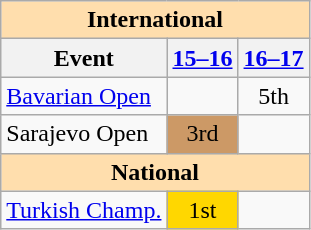<table class="wikitable" style="text-align:center">
<tr>
<th style="background-color: #ffdead; " colspan=3 align=center><strong>International</strong></th>
</tr>
<tr>
<th>Event</th>
<th><a href='#'>15–16</a></th>
<th><a href='#'>16–17</a></th>
</tr>
<tr>
<td align=left><a href='#'>Bavarian Open</a></td>
<td></td>
<td>5th</td>
</tr>
<tr>
<td align=left>Sarajevo Open</td>
<td bgcolor=cc9966>3rd</td>
<td></td>
</tr>
<tr>
<th style="background-color: #ffdead; " colspan=3 align=center><strong>National</strong></th>
</tr>
<tr>
<td align=left><a href='#'>Turkish Champ.</a></td>
<td bgcolor=gold>1st</td>
<td></td>
</tr>
</table>
